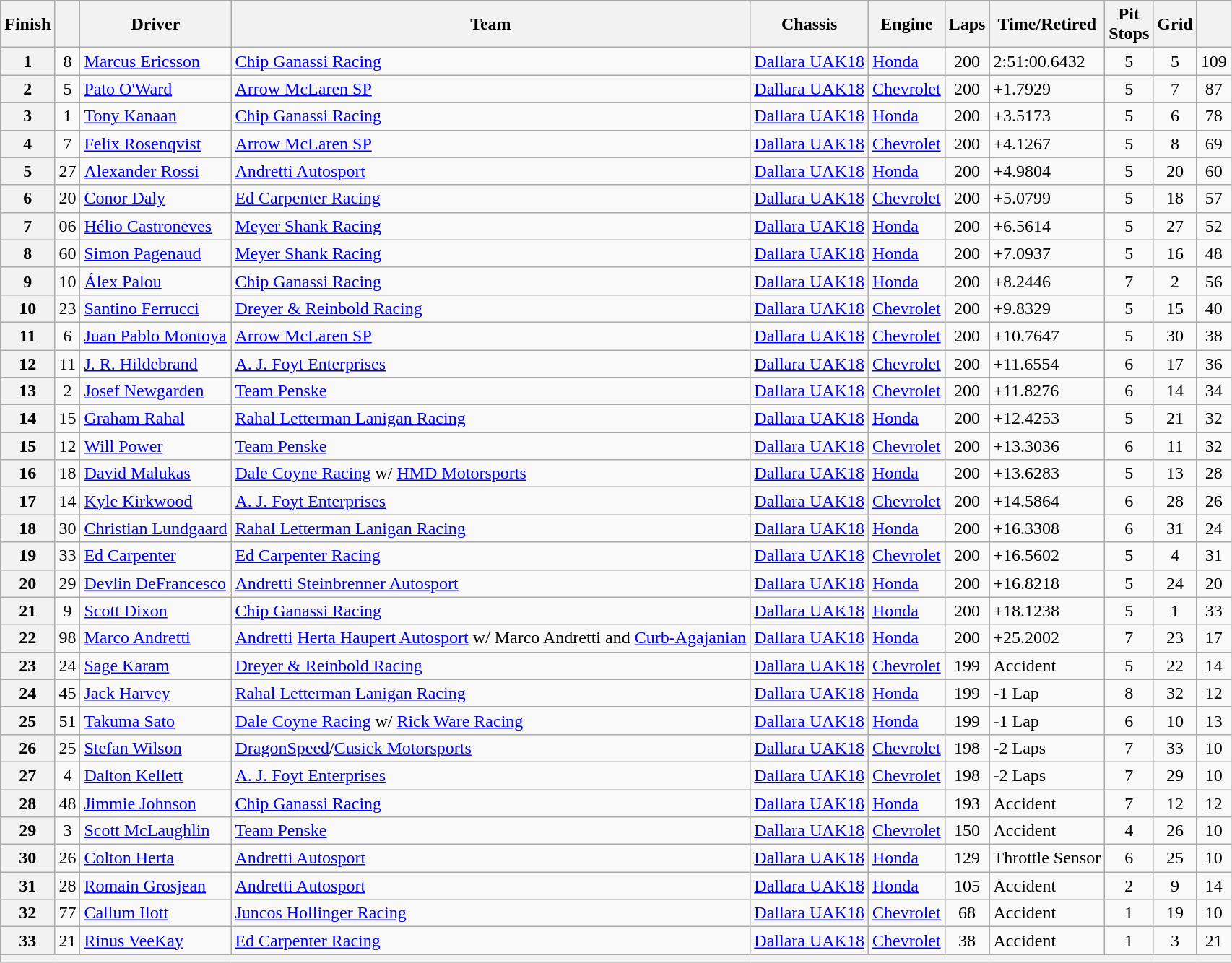<table class="wikitable">
<tr>
<th>Finish</th>
<th></th>
<th>Driver</th>
<th>Team</th>
<th>Chassis</th>
<th>Engine</th>
<th>Laps</th>
<th>Time/Retired</th>
<th>Pit<br>Stops</th>
<th>Grid</th>
<th></th>
</tr>
<tr>
<th>1</th>
<td align=center>8</td>
<td> <a href='#'>Marcus Ericsson</a></td>
<td><a href='#'>Chip Ganassi Racing</a></td>
<td><a href='#'>Dallara UAK18</a></td>
<td><a href='#'>Honda</a></td>
<td align=center>200</td>
<td>2:51:00.6432</td>
<td align=center>5</td>
<td align=center>5</td>
<td align=center>109</td>
</tr>
<tr>
<th>2</th>
<td align=center>5</td>
<td> <a href='#'>Pato O'Ward</a></td>
<td><a href='#'>Arrow McLaren SP</a></td>
<td><a href='#'>Dallara UAK18</a></td>
<td><a href='#'>Chevrolet</a></td>
<td align=center>200</td>
<td>+1.7929</td>
<td align=center>5</td>
<td align=center>7</td>
<td align=center>87</td>
</tr>
<tr>
<th>3</th>
<td align=center>1</td>
<td> <a href='#'>Tony Kanaan</a> <strong></strong></td>
<td><a href='#'>Chip Ganassi Racing</a></td>
<td><a href='#'>Dallara UAK18</a></td>
<td><a href='#'>Honda</a></td>
<td align=center>200</td>
<td>+3.5173</td>
<td align=center>5</td>
<td align=center>6</td>
<td align=center>78</td>
</tr>
<tr>
<th>4</th>
<td align=center>7</td>
<td> <a href='#'>Felix Rosenqvist</a></td>
<td><a href='#'>Arrow McLaren SP</a></td>
<td><a href='#'>Dallara UAK18</a></td>
<td><a href='#'>Chevrolet</a></td>
<td align=center>200</td>
<td>+4.1267</td>
<td align=center>5</td>
<td align=center>8</td>
<td align=center>69</td>
</tr>
<tr>
<th>5</th>
<td align=center>27</td>
<td> <a href='#'>Alexander Rossi</a> <strong></strong></td>
<td><a href='#'>Andretti Autosport</a></td>
<td><a href='#'>Dallara UAK18</a></td>
<td><a href='#'>Honda</a></td>
<td align=center>200</td>
<td>+4.9804</td>
<td align=center>5</td>
<td align=center>20</td>
<td align=center>60</td>
</tr>
<tr>
<th>6</th>
<td align=center>20</td>
<td> <a href='#'>Conor Daly</a></td>
<td><a href='#'>Ed Carpenter Racing</a></td>
<td><a href='#'>Dallara UAK18</a></td>
<td><a href='#'>Chevrolet</a></td>
<td align=center>200</td>
<td>+5.0799</td>
<td align=center>5</td>
<td align=center>18</td>
<td align=center>57</td>
</tr>
<tr>
<th>7</th>
<td align=center>06</td>
<td> <a href='#'>Hélio Castroneves</a> <strong></strong></td>
<td><a href='#'>Meyer Shank Racing</a></td>
<td><a href='#'>Dallara UAK18</a></td>
<td><a href='#'>Honda</a></td>
<td align=center>200</td>
<td>+6.5614</td>
<td align=center>5</td>
<td align=center>27</td>
<td align=center>52</td>
</tr>
<tr>
<th>8</th>
<td align=center>60</td>
<td> <a href='#'>Simon Pagenaud</a> <strong></strong></td>
<td><a href='#'>Meyer Shank Racing</a></td>
<td><a href='#'>Dallara UAK18</a></td>
<td><a href='#'>Honda</a></td>
<td align=center>200</td>
<td>+7.0937</td>
<td align=center>5</td>
<td align=center>16</td>
<td align=center>48</td>
</tr>
<tr>
<th>9</th>
<td align=center>10</td>
<td> <a href='#'>Álex Palou</a></td>
<td><a href='#'>Chip Ganassi Racing</a></td>
<td><a href='#'>Dallara UAK18</a></td>
<td><a href='#'>Honda</a></td>
<td align=center>200</td>
<td>+8.2446</td>
<td align=center>7</td>
<td align=center>2</td>
<td align=center>56</td>
</tr>
<tr>
<th>10</th>
<td align=center>23</td>
<td> <a href='#'>Santino Ferrucci</a></td>
<td><a href='#'>Dreyer & Reinbold Racing</a></td>
<td><a href='#'>Dallara UAK18</a></td>
<td><a href='#'>Chevrolet</a></td>
<td align=center>200</td>
<td>+9.8329</td>
<td align=center>5</td>
<td align=center>15</td>
<td align=center>40</td>
</tr>
<tr>
<th>11</th>
<td align=center>6</td>
<td> <a href='#'>Juan Pablo Montoya</a> <strong></strong></td>
<td><a href='#'>Arrow McLaren SP</a></td>
<td><a href='#'>Dallara UAK18</a></td>
<td><a href='#'>Chevrolet</a></td>
<td align=center>200</td>
<td>+10.7647</td>
<td align=center>5</td>
<td align=center>30</td>
<td align=center>38</td>
</tr>
<tr>
<th>12</th>
<td align=center>11</td>
<td> <a href='#'>J. R. Hildebrand</a></td>
<td><a href='#'>A. J. Foyt Enterprises</a></td>
<td><a href='#'>Dallara UAK18</a></td>
<td><a href='#'>Chevrolet</a></td>
<td align=center>200</td>
<td>+11.6554</td>
<td align=center>6</td>
<td align=center>17</td>
<td align=center>36</td>
</tr>
<tr>
<th>13</th>
<td align=center>2</td>
<td> <a href='#'>Josef Newgarden</a></td>
<td><a href='#'>Team Penske</a></td>
<td><a href='#'>Dallara UAK18</a></td>
<td><a href='#'>Chevrolet</a></td>
<td align=center>200</td>
<td>+11.8276</td>
<td align=center>6</td>
<td align=center>14</td>
<td align=center>34</td>
</tr>
<tr>
<th>14</th>
<td align=center>15</td>
<td> <a href='#'>Graham Rahal</a></td>
<td><a href='#'>Rahal Letterman Lanigan Racing</a></td>
<td><a href='#'>Dallara UAK18</a></td>
<td><a href='#'>Honda</a></td>
<td align=center>200</td>
<td>+12.4253</td>
<td align=center>5</td>
<td align=center>21</td>
<td align=center>32</td>
</tr>
<tr>
<th>15</th>
<td align=center>12</td>
<td> <a href='#'>Will Power</a> <strong></strong></td>
<td><a href='#'>Team Penske</a></td>
<td><a href='#'>Dallara UAK18</a></td>
<td><a href='#'>Chevrolet</a></td>
<td align=center>200</td>
<td>+13.3036</td>
<td align=center>6</td>
<td align=center>11</td>
<td align=center>32</td>
</tr>
<tr>
<th>16</th>
<td align=center>18</td>
<td> <a href='#'>David Malukas</a> <strong></strong></td>
<td><a href='#'>Dale Coyne Racing</a> w/ <a href='#'>HMD Motorsports</a></td>
<td><a href='#'>Dallara UAK18</a></td>
<td><a href='#'>Honda</a></td>
<td align=center>200</td>
<td>+13.6283</td>
<td align=center>5</td>
<td align=center>13</td>
<td align=center>28</td>
</tr>
<tr>
<th>17</th>
<td align=center>14</td>
<td> <a href='#'>Kyle Kirkwood</a> <strong></strong></td>
<td><a href='#'>A. J. Foyt Enterprises</a></td>
<td><a href='#'>Dallara UAK18</a></td>
<td><a href='#'>Chevrolet</a></td>
<td align=center>200</td>
<td>+14.5864</td>
<td align=center>6</td>
<td align=center>28</td>
<td align=center>26</td>
</tr>
<tr>
<th>18</th>
<td align=center>30</td>
<td> <a href='#'>Christian Lundgaard</a> <strong></strong></td>
<td><a href='#'>Rahal Letterman Lanigan Racing</a></td>
<td><a href='#'>Dallara UAK18</a></td>
<td><a href='#'>Honda</a></td>
<td align=center>200</td>
<td>+16.3308</td>
<td align=center>6</td>
<td align=center>31</td>
<td align=center>24</td>
</tr>
<tr>
<th>19</th>
<td align=center>33</td>
<td> <a href='#'>Ed Carpenter</a></td>
<td><a href='#'>Ed Carpenter Racing</a></td>
<td><a href='#'>Dallara UAK18</a></td>
<td><a href='#'>Chevrolet</a></td>
<td align=center>200</td>
<td>+16.5602</td>
<td align=center>5</td>
<td align=center>4</td>
<td align=center>31</td>
</tr>
<tr>
<th>20</th>
<td align=center>29</td>
<td> <a href='#'>Devlin DeFrancesco</a> <strong></strong></td>
<td><a href='#'>Andretti Steinbrenner Autosport</a></td>
<td><a href='#'>Dallara UAK18</a></td>
<td><a href='#'>Honda</a></td>
<td align=center>200</td>
<td>+16.8218</td>
<td align=center>5</td>
<td align=center>24</td>
<td align=center>20</td>
</tr>
<tr>
<th>21</th>
<td align=center>9</td>
<td> <a href='#'>Scott Dixon</a> <strong></strong></td>
<td><a href='#'>Chip Ganassi Racing</a></td>
<td><a href='#'>Dallara UAK18</a></td>
<td><a href='#'>Honda</a></td>
<td align=center>200</td>
<td>+18.1238</td>
<td align=center>5</td>
<td align=center>1</td>
<td align=center>33</td>
</tr>
<tr>
<th>22</th>
<td align=center>98</td>
<td> <a href='#'>Marco Andretti</a></td>
<td><a href='#'>Andretti</a> <a href='#'>Herta Haupert Autosport</a> w/ Marco Andretti and <a href='#'>Curb-Agajanian</a></td>
<td><a href='#'>Dallara UAK18</a></td>
<td><a href='#'>Honda</a></td>
<td align=center>200</td>
<td>+25.2002</td>
<td align=center>7</td>
<td align=center>23</td>
<td align=center>17</td>
</tr>
<tr>
<th>23</th>
<td align=center>24</td>
<td> <a href='#'>Sage Karam</a></td>
<td><a href='#'>Dreyer & Reinbold Racing</a></td>
<td><a href='#'>Dallara UAK18</a></td>
<td><a href='#'>Chevrolet</a></td>
<td align=center>199</td>
<td>Accident</td>
<td align=center>5</td>
<td align=center>22</td>
<td align=center>14</td>
</tr>
<tr>
<th>24</th>
<td align=center>45</td>
<td> <a href='#'>Jack Harvey</a></td>
<td><a href='#'>Rahal Letterman Lanigan Racing</a></td>
<td><a href='#'>Dallara UAK18</a></td>
<td><a href='#'>Honda</a></td>
<td align=center>199</td>
<td>-1 Lap</td>
<td align=center>8</td>
<td align=center>32</td>
<td align=center>12</td>
</tr>
<tr>
<th>25</th>
<td align=center>51</td>
<td> <a href='#'>Takuma Sato</a> <strong></strong></td>
<td><a href='#'>Dale Coyne Racing</a> w/ <a href='#'>Rick Ware Racing</a></td>
<td><a href='#'>Dallara UAK18</a></td>
<td><a href='#'>Honda</a></td>
<td align=center>199</td>
<td>-1 Lap</td>
<td align=center>6</td>
<td align=center>10</td>
<td align=center>13</td>
</tr>
<tr>
<th>26</th>
<td align=center>25</td>
<td> <a href='#'>Stefan Wilson</a></td>
<td><a href='#'>DragonSpeed</a>/<a href='#'>Cusick Motorsports</a></td>
<td><a href='#'>Dallara UAK18</a></td>
<td><a href='#'>Chevrolet</a></td>
<td align=center>198</td>
<td>-2 Laps</td>
<td align=center>7</td>
<td align=center>33</td>
<td align=center>10</td>
</tr>
<tr>
<th>27</th>
<td align=center>4</td>
<td> <a href='#'>Dalton Kellett</a></td>
<td><a href='#'>A. J. Foyt Enterprises</a></td>
<td><a href='#'>Dallara UAK18</a></td>
<td><a href='#'>Chevrolet</a></td>
<td align=center>198</td>
<td>-2 Laps</td>
<td align=center>7</td>
<td align=center>29</td>
<td align=center>10</td>
</tr>
<tr>
<th>28</th>
<td align=center>48</td>
<td> <a href='#'>Jimmie Johnson</a> <strong></strong></td>
<td><a href='#'>Chip Ganassi Racing</a></td>
<td><a href='#'>Dallara UAK18</a></td>
<td><a href='#'>Honda</a></td>
<td align=center>193</td>
<td>Accident</td>
<td align=center>7</td>
<td align=center>12</td>
<td align=center>12</td>
</tr>
<tr>
<th>29</th>
<td align=center>3</td>
<td> <a href='#'>Scott McLaughlin</a></td>
<td><a href='#'>Team Penske</a></td>
<td><a href='#'>Dallara UAK18</a></td>
<td><a href='#'>Chevrolet</a></td>
<td align=center>150</td>
<td>Accident</td>
<td align=center>4</td>
<td align=center>26</td>
<td align=center>10</td>
</tr>
<tr>
<th>30</th>
<td align=center>26</td>
<td> <a href='#'>Colton Herta</a></td>
<td><a href='#'>Andretti Autosport</a></td>
<td><a href='#'>Dallara UAK18</a></td>
<td><a href='#'>Honda</a></td>
<td align=center>129</td>
<td>Throttle Sensor</td>
<td align=center>6</td>
<td align=center>25</td>
<td align=center>10</td>
</tr>
<tr>
<th>31</th>
<td align=center>28</td>
<td> <a href='#'>Romain Grosjean</a> <strong></strong></td>
<td><a href='#'>Andretti Autosport</a></td>
<td><a href='#'>Dallara UAK18</a></td>
<td><a href='#'>Honda</a></td>
<td align=center>105</td>
<td>Accident</td>
<td align=center>2</td>
<td align=center>9</td>
<td align=center>14</td>
</tr>
<tr>
<th>32</th>
<td align=center>77</td>
<td> <a href='#'>Callum Ilott</a> <strong></strong></td>
<td><a href='#'>Juncos Hollinger Racing</a></td>
<td><a href='#'>Dallara UAK18</a></td>
<td><a href='#'>Chevrolet</a></td>
<td align=center>68</td>
<td>Accident</td>
<td align=center>1</td>
<td align=center>19</td>
<td align=center>10</td>
</tr>
<tr>
<th>33</th>
<td align=center>21</td>
<td> <a href='#'>Rinus VeeKay</a></td>
<td><a href='#'>Ed Carpenter Racing</a></td>
<td><a href='#'>Dallara UAK18</a></td>
<td><a href='#'>Chevrolet</a></td>
<td align=center>38</td>
<td>Accident</td>
<td align=center>1</td>
<td align=center>3</td>
<td align=center>21</td>
</tr>
<tr>
<th colspan=11></th>
</tr>
</table>
